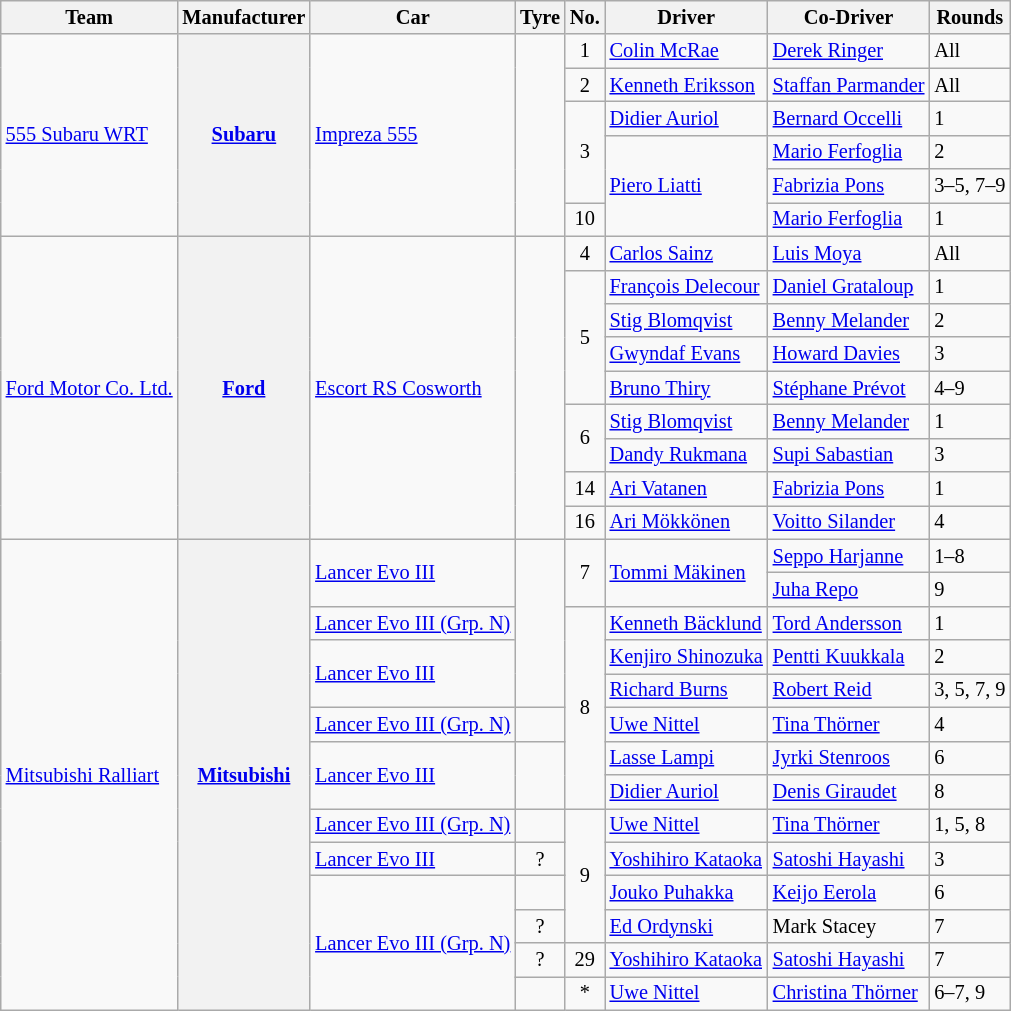<table class="wikitable" style="font-size: 85%">
<tr>
<th>Team</th>
<th>Manufacturer</th>
<th>Car</th>
<th>Tyre</th>
<th>No.</th>
<th>Driver</th>
<th>Co-Driver</th>
<th>Rounds</th>
</tr>
<tr>
<td rowspan="6" nowrap=""> <a href='#'>555 Subaru WRT</a></td>
<th rowspan="6"><a href='#'>Subaru</a></th>
<td rowspan="6" nowrap=""><a href='#'>Impreza 555</a></td>
<td rowspan="6" align="center"></td>
<td align="center">1</td>
<td> <a href='#'>Colin McRae</a></td>
<td nowrap=""> <a href='#'>Derek Ringer</a></td>
<td>All</td>
</tr>
<tr>
<td align="center">2</td>
<td> <a href='#'>Kenneth Eriksson</a></td>
<td> <a href='#'>Staffan Parmander</a></td>
<td>All</td>
</tr>
<tr>
<td rowspan="3"  align="center">3</td>
<td> <a href='#'>Didier Auriol</a></td>
<td> <a href='#'>Bernard Occelli</a></td>
<td>1</td>
</tr>
<tr>
<td rowspan="3"> <a href='#'>Piero Liatti</a></td>
<td> <a href='#'>Mario Ferfoglia</a></td>
<td>2</td>
</tr>
<tr>
<td> <a href='#'>Fabrizia Pons</a></td>
<td>3–5, 7–9</td>
</tr>
<tr>
<td align="center">10</td>
<td> <a href='#'>Mario Ferfoglia</a></td>
<td>1</td>
</tr>
<tr>
<td rowspan="9"> <a href='#'>Ford Motor Co. Ltd.</a></td>
<th rowspan="9"><a href='#'>Ford</a></th>
<td rowspan="9"><a href='#'>Escort RS Cosworth</a></td>
<td rowspan="9"  align="center"></td>
<td align="center">4</td>
<td> <a href='#'>Carlos Sainz</a></td>
<td> <a href='#'>Luis Moya</a></td>
<td>All</td>
</tr>
<tr>
<td rowspan="4"  align="center">5</td>
<td nowrap=""> <a href='#'>François Delecour</a></td>
<td> <a href='#'>Daniel Grataloup</a></td>
<td>1</td>
</tr>
<tr>
<td> <a href='#'>Stig Blomqvist</a></td>
<td> <a href='#'>Benny Melander</a></td>
<td>2</td>
</tr>
<tr>
<td> <a href='#'>Gwyndaf Evans</a></td>
<td> <a href='#'>Howard Davies</a></td>
<td>3</td>
</tr>
<tr>
<td> <a href='#'>Bruno Thiry</a></td>
<td> <a href='#'>Stéphane Prévot</a></td>
<td>4–9</td>
</tr>
<tr>
<td rowspan="2" align="center">6</td>
<td> <a href='#'>Stig Blomqvist</a></td>
<td> <a href='#'>Benny Melander</a></td>
<td>1</td>
</tr>
<tr>
<td> <a href='#'>Dandy Rukmana</a></td>
<td> <a href='#'>Supi Sabastian</a></td>
<td>3</td>
</tr>
<tr>
<td align="center">14</td>
<td> <a href='#'>Ari Vatanen</a></td>
<td> <a href='#'>Fabrizia Pons</a></td>
<td>1</td>
</tr>
<tr>
<td align="center">16</td>
<td> <a href='#'>Ari Mökkönen</a></td>
<td> <a href='#'>Voitto Silander</a></td>
<td>4</td>
</tr>
<tr>
<td rowspan="14"> <a href='#'>Mitsubishi Ralliart</a></td>
<th rowspan="14"><a href='#'>Mitsubishi</a></th>
<td rowspan="2"><a href='#'>Lancer Evo III</a></td>
<td rowspan="5" align="center"></td>
<td rowspan="2" align="center">7</td>
<td rowspan="2"> <a href='#'>Tommi Mäkinen</a></td>
<td> <a href='#'>Seppo Harjanne</a></td>
<td>1–8</td>
</tr>
<tr>
<td> <a href='#'>Juha Repo</a></td>
<td>9</td>
</tr>
<tr>
<td><a href='#'>Lancer Evo III (Grp. N)</a></td>
<td rowspan="6" align="center">8</td>
<td> <a href='#'>Kenneth Bäcklund</a></td>
<td> <a href='#'>Tord Andersson</a></td>
<td>1</td>
</tr>
<tr>
<td rowspan="2"><a href='#'>Lancer Evo III</a></td>
<td> <a href='#'>Kenjiro Shinozuka</a></td>
<td> <a href='#'>Pentti Kuukkala</a></td>
<td>2</td>
</tr>
<tr>
<td> <a href='#'>Richard Burns</a></td>
<td> <a href='#'>Robert Reid</a></td>
<td>3, 5, 7, 9</td>
</tr>
<tr>
<td><a href='#'>Lancer Evo III (Grp. N)</a></td>
<td align="center"></td>
<td> <a href='#'>Uwe Nittel</a></td>
<td> <a href='#'>Tina Thörner</a></td>
<td>4</td>
</tr>
<tr>
<td rowspan="2"><a href='#'>Lancer Evo III</a></td>
<td rowspan="2" align="center"></td>
<td> <a href='#'>Lasse Lampi</a></td>
<td> <a href='#'>Jyrki Stenroos</a></td>
<td>6</td>
</tr>
<tr>
<td> <a href='#'>Didier Auriol</a></td>
<td> <a href='#'>Denis Giraudet</a></td>
<td>8</td>
</tr>
<tr>
<td><a href='#'>Lancer Evo III (Grp. N)</a></td>
<td align="center"></td>
<td rowspan="4"  align="center">9</td>
<td> <a href='#'>Uwe Nittel</a></td>
<td> <a href='#'>Tina Thörner</a></td>
<td>1, 5, 8</td>
</tr>
<tr>
<td><a href='#'>Lancer Evo III</a></td>
<td align="center">?</td>
<td> <a href='#'>Yoshihiro Kataoka</a></td>
<td> <a href='#'>Satoshi Hayashi</a></td>
<td>3</td>
</tr>
<tr>
<td rowspan="4"><a href='#'>Lancer Evo III (Grp. N)</a></td>
<td align="center"></td>
<td> <a href='#'>Jouko Puhakka</a></td>
<td> <a href='#'>Keijo Eerola</a></td>
<td>6</td>
</tr>
<tr>
<td align="center">?</td>
<td> <a href='#'>Ed Ordynski</a></td>
<td> Mark Stacey</td>
<td>7</td>
</tr>
<tr>
<td align="center">?</td>
<td align="center">29</td>
<td> <a href='#'>Yoshihiro Kataoka</a></td>
<td> <a href='#'>Satoshi Hayashi</a></td>
<td>7</td>
</tr>
<tr>
<td align="center"></td>
<td align="center">*</td>
<td> <a href='#'>Uwe Nittel</a></td>
<td> <a href='#'>Christina Thörner</a></td>
<td>6–7, 9</td>
</tr>
</table>
